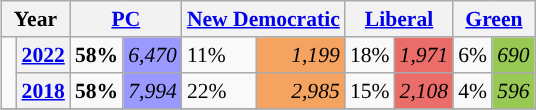<table class="wikitable" style="float:right; width:400; font-size:90%; margin-left:1em;">
<tr>
<th colspan="2" scope="col">Year</th>
<th colspan="2" scope="col"><a href='#'>PC</a></th>
<th colspan="2" scope="col"><a href='#'>New Democratic</a></th>
<th colspan="2" scope="col"><a href='#'>Liberal</a></th>
<th colspan="2" scope="col"><a href='#'>Green</a></th>
</tr>
<tr>
<td rowspan="2" style="width: 0.25em; background-color: "></td>
<th><a href='#'>2022</a></th>
<td><strong>58%</strong></td>
<td style="text-align:right; background:#9999FF;"><em>6,470</em></td>
<td>11%</td>
<td style="text-align:right; background:#F4A460;"><em>1,199</em></td>
<td>18%</td>
<td style="text-align:right; background:#EA6D6A;"><em>1,971</em></td>
<td>6%</td>
<td style="text-align:right; background:#99C955;"><em>690</em></td>
</tr>
<tr>
<th><a href='#'>2018</a></th>
<td><strong>58%</strong></td>
<td style="text-align:right; background:#9999FF;"><em>7,994</em></td>
<td>22%</td>
<td style="text-align:right; background:#F4A460;"><em>2,985</em></td>
<td>15%</td>
<td style="text-align:right; background:#EA6D6A;"><em>2,108</em></td>
<td>4%</td>
<td style="text-align:right; background:#99C955;"><em>596</em></td>
</tr>
<tr>
</tr>
</table>
